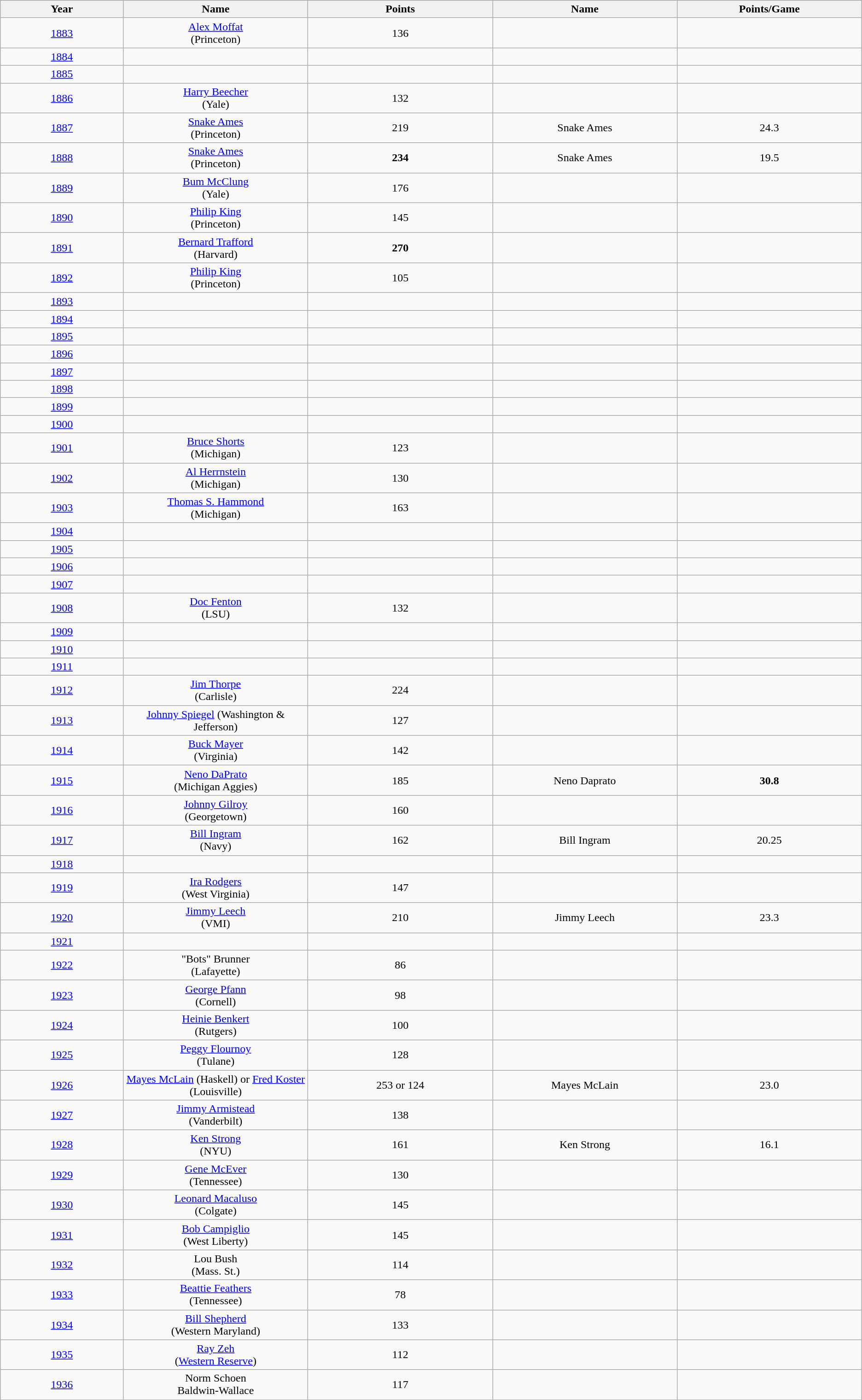<table class="wikitable sortable">
<tr>
<th bgcolor="#DDDDFF" width="10%">Year</th>
<th bgcolor="#DDDDFF" width="15%">Name</th>
<th bgcolor="#DDDDFF" width="15%">Points</th>
<th bgcolor="#DDDDFF" width="15%">Name</th>
<th bgcolor="#DDDDFF" width="15%">Points/Game</th>
</tr>
<tr align="center">
<td><a href='#'>1883</a></td>
<td><a href='#'>Alex Moffat</a><br>(Princeton)</td>
<td>136</td>
<td></td>
<td></td>
</tr>
<tr align="center">
<td><a href='#'>1884</a></td>
<td></td>
<td></td>
<td></td>
<td></td>
</tr>
<tr align="center">
<td><a href='#'>1885</a></td>
<td></td>
<td></td>
<td></td>
<td></td>
</tr>
<tr align="center">
<td><a href='#'>1886</a></td>
<td><a href='#'>Harry Beecher</a><br>(Yale)</td>
<td>132</td>
<td></td>
<td></td>
</tr>
<tr align="center">
<td><a href='#'>1887</a></td>
<td><a href='#'>Snake Ames</a><br>(Princeton)</td>
<td>219</td>
<td>Snake Ames</td>
<td>24.3</td>
</tr>
<tr align="center">
<td><a href='#'>1888</a></td>
<td><a href='#'>Snake Ames</a><br>(Princeton)</td>
<td><strong>234</strong></td>
<td>Snake Ames</td>
<td>19.5</td>
</tr>
<tr align="center">
<td><a href='#'>1889</a></td>
<td><a href='#'>Bum McClung</a><br>(Yale)</td>
<td>176</td>
<td></td>
<td></td>
</tr>
<tr align="center">
<td><a href='#'>1890</a></td>
<td><a href='#'>Philip King</a><br>(Princeton)</td>
<td>145</td>
<td></td>
<td></td>
</tr>
<tr align="center">
<td><a href='#'>1891</a></td>
<td><a href='#'>Bernard Trafford</a><br>(Harvard)</td>
<td><strong>270</strong></td>
<td></td>
<td></td>
</tr>
<tr align="center">
<td><a href='#'>1892</a></td>
<td><a href='#'>Philip King</a><br>(Princeton)</td>
<td>105</td>
<td></td>
<td></td>
</tr>
<tr align="center">
<td><a href='#'>1893</a></td>
<td></td>
<td></td>
<td></td>
<td></td>
</tr>
<tr align="center">
<td><a href='#'>1894</a></td>
<td></td>
<td></td>
<td></td>
<td></td>
</tr>
<tr align="center">
<td><a href='#'>1895</a></td>
<td></td>
<td></td>
<td></td>
<td></td>
</tr>
<tr align="center">
<td><a href='#'>1896</a></td>
<td></td>
<td></td>
<td></td>
<td></td>
</tr>
<tr align="center">
<td><a href='#'>1897</a></td>
<td></td>
<td></td>
<td></td>
<td></td>
</tr>
<tr align="center">
<td><a href='#'>1898</a></td>
<td></td>
<td></td>
<td></td>
<td></td>
</tr>
<tr align="center">
<td><a href='#'>1899</a></td>
<td></td>
<td></td>
<td></td>
<td></td>
</tr>
<tr align="center">
<td><a href='#'>1900</a></td>
<td></td>
<td></td>
<td></td>
<td></td>
</tr>
<tr align="center">
<td><a href='#'>1901</a></td>
<td><a href='#'>Bruce Shorts</a><br>(Michigan)</td>
<td>123</td>
<td></td>
<td></td>
</tr>
<tr align="center">
<td><a href='#'>1902</a></td>
<td><a href='#'>Al Herrnstein</a><br>(Michigan)</td>
<td>130</td>
<td></td>
<td></td>
</tr>
<tr align="center">
<td><a href='#'>1903</a></td>
<td><a href='#'>Thomas S. Hammond</a><br>(Michigan)</td>
<td>163</td>
<td></td>
<td></td>
</tr>
<tr align="center">
<td><a href='#'>1904</a></td>
<td></td>
<td></td>
<td></td>
<td></td>
</tr>
<tr align="center">
<td><a href='#'>1905</a></td>
<td></td>
<td></td>
<td></td>
<td></td>
</tr>
<tr align="center">
<td><a href='#'>1906</a></td>
<td></td>
<td></td>
<td></td>
<td></td>
</tr>
<tr align="center">
<td><a href='#'>1907</a></td>
<td></td>
<td></td>
<td></td>
<td></td>
</tr>
<tr align="center">
<td><a href='#'>1908</a></td>
<td><a href='#'>Doc Fenton</a><br>(LSU)</td>
<td>132</td>
<td></td>
<td></td>
</tr>
<tr align="center">
<td><a href='#'>1909</a></td>
<td></td>
<td></td>
<td></td>
<td></td>
</tr>
<tr align="center">
<td><a href='#'>1910</a></td>
<td></td>
<td></td>
<td></td>
<td></td>
</tr>
<tr align="center">
<td><a href='#'>1911</a></td>
<td></td>
<td></td>
<td></td>
<td></td>
</tr>
<tr align="center">
<td><a href='#'>1912</a></td>
<td><a href='#'>Jim Thorpe</a><br>(Carlisle)</td>
<td>224</td>
<td></td>
<td></td>
</tr>
<tr align="center">
<td><a href='#'>1913</a></td>
<td><a href='#'>Johnny Spiegel</a> (Washington & Jefferson)</td>
<td>127</td>
<td></td>
<td></td>
</tr>
<tr align="center">
<td><a href='#'>1914</a></td>
<td><a href='#'>Buck Mayer</a><br>(Virginia)</td>
<td>142</td>
<td></td>
<td></td>
</tr>
<tr align="center">
<td><a href='#'>1915</a></td>
<td><a href='#'>Neno DaPrato</a><br>(Michigan Aggies)</td>
<td>185</td>
<td>Neno Daprato</td>
<td><strong>30.8</strong></td>
</tr>
<tr align="center">
<td><a href='#'>1916</a></td>
<td><a href='#'>Johnny Gilroy</a><br>(Georgetown)</td>
<td>160</td>
<td></td>
<td></td>
</tr>
<tr align="center">
<td><a href='#'>1917</a></td>
<td><a href='#'>Bill Ingram</a><br>(Navy)</td>
<td>162</td>
<td>Bill Ingram</td>
<td>20.25</td>
</tr>
<tr align="center">
<td><a href='#'>1918</a></td>
<td></td>
<td></td>
<td></td>
<td></td>
</tr>
<tr align="center">
<td><a href='#'>1919</a></td>
<td><a href='#'>Ira Rodgers</a><br>(West Virginia)</td>
<td>147</td>
<td></td>
<td></td>
</tr>
<tr align="center">
<td><a href='#'>1920</a></td>
<td><a href='#'>Jimmy Leech</a><br>(VMI)</td>
<td>210</td>
<td>Jimmy Leech</td>
<td>23.3</td>
</tr>
<tr align="center">
<td><a href='#'>1921</a></td>
<td></td>
<td></td>
<td></td>
<td></td>
</tr>
<tr align="center">
<td><a href='#'>1922</a></td>
<td>"Bots" Brunner<br>(Lafayette)</td>
<td>86</td>
<td></td>
<td></td>
</tr>
<tr align="center">
<td><a href='#'>1923</a></td>
<td><a href='#'>George Pfann</a><br>(Cornell)</td>
<td>98</td>
<td></td>
<td></td>
</tr>
<tr align="center">
<td><a href='#'>1924</a></td>
<td><a href='#'>Heinie Benkert</a><br>(Rutgers)</td>
<td>100</td>
<td></td>
<td></td>
</tr>
<tr align="center">
<td><a href='#'>1925</a></td>
<td><a href='#'>Peggy Flournoy</a><br>(Tulane)</td>
<td>128</td>
<td></td>
<td></td>
</tr>
<tr align="center">
<td><a href='#'>1926</a></td>
<td><a href='#'>Mayes McLain</a> (Haskell) or <a href='#'>Fred Koster</a><br>(Louisville)</td>
<td>253 or 124</td>
<td>Mayes McLain</td>
<td>23.0</td>
</tr>
<tr align="center">
<td><a href='#'>1927</a></td>
<td><a href='#'>Jimmy Armistead</a><br>(Vanderbilt)</td>
<td>138</td>
<td></td>
<td></td>
</tr>
<tr align="center">
<td><a href='#'>1928</a></td>
<td><a href='#'>Ken Strong</a><br>(NYU)</td>
<td>161</td>
<td>Ken Strong</td>
<td>16.1</td>
</tr>
<tr align="center">
<td><a href='#'>1929</a></td>
<td><a href='#'>Gene McEver</a><br>(Tennessee)</td>
<td>130</td>
<td></td>
<td></td>
</tr>
<tr align="center">
<td><a href='#'>1930</a></td>
<td><a href='#'>Leonard Macaluso</a><br>(Colgate)</td>
<td>145</td>
<td></td>
<td></td>
</tr>
<tr align="center">
<td><a href='#'>1931</a></td>
<td><a href='#'>Bob Campiglio</a><br>(West Liberty)</td>
<td>145</td>
<td></td>
<td></td>
</tr>
<tr align="center">
<td><a href='#'>1932</a></td>
<td>Lou Bush<br>(Mass. St.)</td>
<td>114</td>
<td></td>
<td></td>
</tr>
<tr align="center">
<td><a href='#'>1933</a></td>
<td><a href='#'>Beattie Feathers</a><br>(Tennessee)</td>
<td>78</td>
<td></td>
<td></td>
</tr>
<tr align="center">
<td><a href='#'>1934</a></td>
<td><a href='#'>Bill Shepherd</a><br>(Western Maryland)</td>
<td>133</td>
<td></td>
<td></td>
</tr>
<tr align="center">
<td><a href='#'>1935</a></td>
<td><a href='#'>Ray Zeh</a><br>(<a href='#'>Western Reserve</a>)</td>
<td>112</td>
<td></td>
<td></td>
</tr>
<tr align="center">
<td><a href='#'>1936</a></td>
<td>Norm Schoen<br>Baldwin-Wallace</td>
<td>117</td>
<td></td>
<td></td>
</tr>
<tr align="center">
</tr>
</table>
